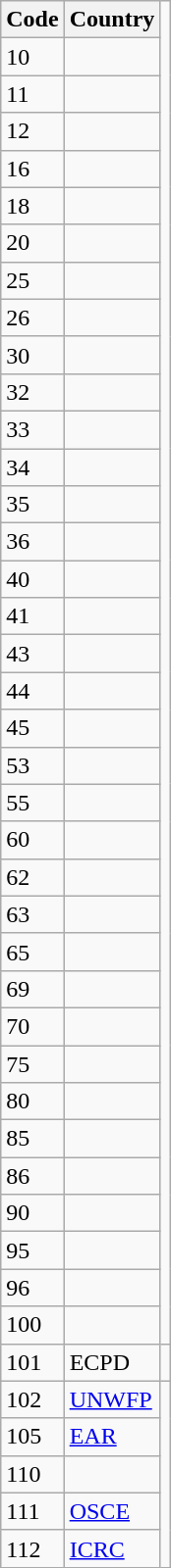<table class="wikitable">
<tr>
<th>Code</th>
<th>Country</th>
</tr>
<tr>
<td>10</td>
<td></td>
</tr>
<tr>
<td>11</td>
<td></td>
</tr>
<tr>
<td>12</td>
<td></td>
</tr>
<tr>
<td>16</td>
<td></td>
</tr>
<tr>
<td>18</td>
<td></td>
</tr>
<tr>
<td>20</td>
<td></td>
</tr>
<tr>
<td>25</td>
<td></td>
</tr>
<tr>
<td>26</td>
<td></td>
</tr>
<tr>
<td>30</td>
<td></td>
</tr>
<tr>
<td>32</td>
<td></td>
</tr>
<tr>
<td>33</td>
<td></td>
</tr>
<tr>
<td>34</td>
<td></td>
</tr>
<tr>
<td>35</td>
<td></td>
</tr>
<tr>
<td>36</td>
<td></td>
</tr>
<tr>
<td>40</td>
<td></td>
</tr>
<tr>
<td>41</td>
<td></td>
</tr>
<tr>
<td>43</td>
<td></td>
</tr>
<tr>
<td>44</td>
<td></td>
</tr>
<tr>
<td>45</td>
<td></td>
</tr>
<tr>
<td>53</td>
<td></td>
</tr>
<tr>
<td>55</td>
<td></td>
</tr>
<tr>
<td>60</td>
<td></td>
</tr>
<tr>
<td>62</td>
<td></td>
</tr>
<tr>
<td>63</td>
<td></td>
</tr>
<tr>
<td>65</td>
<td></td>
</tr>
<tr>
<td>69</td>
<td></td>
</tr>
<tr>
<td>70</td>
<td></td>
</tr>
<tr>
<td>75</td>
<td></td>
</tr>
<tr>
<td>80</td>
<td></td>
</tr>
<tr>
<td>85</td>
<td></td>
</tr>
<tr>
<td>86</td>
<td></td>
</tr>
<tr>
<td>90</td>
<td></td>
</tr>
<tr>
<td>95</td>
<td></td>
</tr>
<tr>
<td>96</td>
<td></td>
</tr>
<tr>
<td>100</td>
<td></td>
</tr>
<tr>
<td>101</td>
<td>ECPD</td>
<td></td>
</tr>
<tr>
<td>102</td>
<td><a href='#'>UNWFP</a></td>
</tr>
<tr>
<td>105</td>
<td><a href='#'>EAR</a></td>
</tr>
<tr>
<td>110</td>
<td></td>
</tr>
<tr>
<td>111</td>
<td><a href='#'>OSCE</a></td>
</tr>
<tr>
<td>112</td>
<td><a href='#'>ICRC</a></td>
</tr>
</table>
